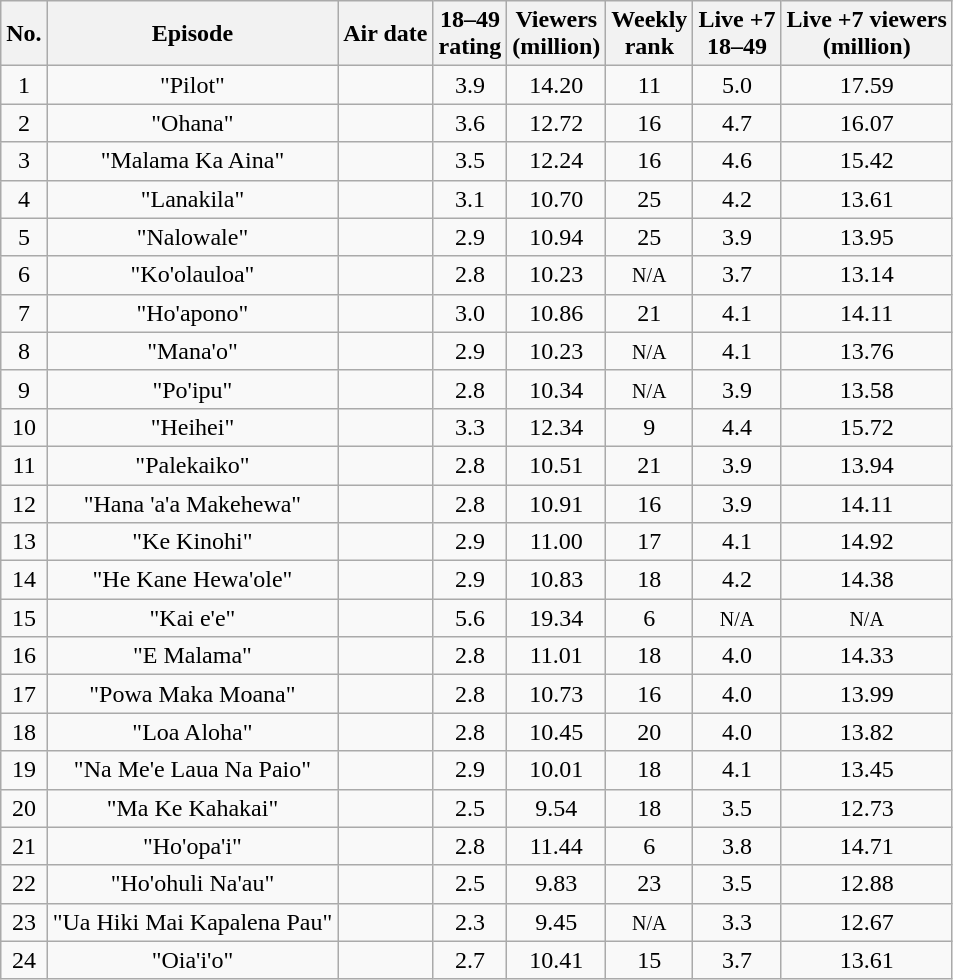<table class="wikitable sortable" style="text-align:center;">
<tr>
<th>No.</th>
<th class="unsortable">Episode</th>
<th class="unsortable">Air date</th>
<th>18–49<br>rating</th>
<th>Viewers<br>(million)</th>
<th>Weekly<br>rank</th>
<th>Live +7<br>18–49</th>
<th>Live +7 viewers<br>(million)</th>
</tr>
<tr>
<td>1</td>
<td>"Pilot"</td>
<td></td>
<td>3.9</td>
<td>14.20</td>
<td>11</td>
<td>5.0</td>
<td>17.59</td>
</tr>
<tr>
<td>2</td>
<td>"Ohana"</td>
<td></td>
<td>3.6</td>
<td>12.72</td>
<td>16</td>
<td>4.7</td>
<td>16.07</td>
</tr>
<tr>
<td>3</td>
<td>"Malama Ka Aina"</td>
<td></td>
<td>3.5</td>
<td>12.24</td>
<td>16</td>
<td>4.6</td>
<td>15.42</td>
</tr>
<tr>
<td>4</td>
<td>"Lanakila"</td>
<td></td>
<td>3.1</td>
<td>10.70</td>
<td>25</td>
<td>4.2</td>
<td>13.61</td>
</tr>
<tr>
<td>5</td>
<td>"Nalowale"</td>
<td></td>
<td>2.9</td>
<td>10.94</td>
<td>25</td>
<td>3.9</td>
<td>13.95</td>
</tr>
<tr>
<td>6</td>
<td>"Ko'olauloa"</td>
<td></td>
<td>2.8</td>
<td>10.23</td>
<td><span><small>N/A</small></span></td>
<td>3.7</td>
<td>13.14</td>
</tr>
<tr>
<td>7</td>
<td>"Ho'apono"</td>
<td></td>
<td>3.0</td>
<td>10.86</td>
<td>21</td>
<td>4.1</td>
<td>14.11</td>
</tr>
<tr>
<td>8</td>
<td>"Mana'o"</td>
<td></td>
<td>2.9</td>
<td>10.23</td>
<td><span><small>N/A</small></span></td>
<td>4.1</td>
<td>13.76</td>
</tr>
<tr>
<td>9</td>
<td>"Po'ipu"</td>
<td></td>
<td>2.8</td>
<td>10.34</td>
<td><span><small>N/A</small></span></td>
<td>3.9</td>
<td>13.58</td>
</tr>
<tr>
<td>10</td>
<td>"Heihei"</td>
<td></td>
<td>3.3</td>
<td>12.34</td>
<td>9</td>
<td>4.4</td>
<td>15.72</td>
</tr>
<tr>
<td>11</td>
<td>"Palekaiko"</td>
<td></td>
<td>2.8</td>
<td>10.51</td>
<td>21</td>
<td>3.9</td>
<td>13.94</td>
</tr>
<tr>
<td>12</td>
<td>"Hana 'a'a Makehewa"</td>
<td></td>
<td>2.8</td>
<td>10.91</td>
<td>16</td>
<td>3.9</td>
<td>14.11</td>
</tr>
<tr>
<td>13</td>
<td>"Ke Kinohi"</td>
<td></td>
<td>2.9</td>
<td>11.00</td>
<td>17</td>
<td>4.1</td>
<td>14.92</td>
</tr>
<tr>
<td>14</td>
<td>"He Kane Hewa'ole"</td>
<td></td>
<td>2.9</td>
<td>10.83</td>
<td>18</td>
<td>4.2</td>
<td>14.38</td>
</tr>
<tr>
<td>15</td>
<td>"Kai e'e"</td>
<td></td>
<td>5.6</td>
<td>19.34</td>
<td>6</td>
<td><span><small>N/A</small></span></td>
<td><span><small>N/A</small></span></td>
</tr>
<tr>
<td>16</td>
<td>"E Malama"</td>
<td></td>
<td>2.8</td>
<td>11.01</td>
<td>18</td>
<td>4.0</td>
<td>14.33</td>
</tr>
<tr>
<td>17</td>
<td>"Powa Maka Moana"</td>
<td></td>
<td>2.8</td>
<td>10.73</td>
<td>16</td>
<td>4.0</td>
<td>13.99</td>
</tr>
<tr>
<td>18</td>
<td>"Loa Aloha"</td>
<td></td>
<td>2.8</td>
<td>10.45</td>
<td>20</td>
<td>4.0</td>
<td>13.82</td>
</tr>
<tr>
<td>19</td>
<td>"Na Me'e Laua Na Paio"</td>
<td></td>
<td>2.9</td>
<td>10.01</td>
<td>18</td>
<td>4.1</td>
<td>13.45</td>
</tr>
<tr>
<td>20</td>
<td>"Ma Ke Kahakai"</td>
<td></td>
<td>2.5</td>
<td>9.54</td>
<td>18</td>
<td>3.5</td>
<td>12.73</td>
</tr>
<tr>
<td>21</td>
<td>"Ho'opa'i"</td>
<td></td>
<td>2.8</td>
<td>11.44</td>
<td>6</td>
<td>3.8</td>
<td>14.71</td>
</tr>
<tr>
<td>22</td>
<td>"Ho'ohuli Na'au"</td>
<td></td>
<td>2.5</td>
<td>9.83</td>
<td>23</td>
<td>3.5</td>
<td>12.88</td>
</tr>
<tr>
<td>23</td>
<td>"Ua Hiki Mai Kapalena Pau"</td>
<td></td>
<td>2.3</td>
<td>9.45</td>
<td><span><small>N/A</small></span></td>
<td>3.3</td>
<td>12.67</td>
</tr>
<tr>
<td>24</td>
<td>"Oia'i'o"</td>
<td></td>
<td>2.7</td>
<td>10.41</td>
<td>15</td>
<td>3.7</td>
<td>13.61</td>
</tr>
</table>
